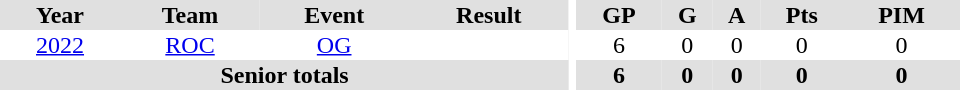<table border="0" cellpadding="1" cellspacing="0" ID="Table3" style="text-align:center; width:40em">
<tr ALIGN="center" bgcolor="#e0e0e0">
<th>Year</th>
<th>Team</th>
<th>Event</th>
<th>Result</th>
<th rowspan="99" bgcolor="#ffffff"></th>
<th>GP</th>
<th>G</th>
<th>A</th>
<th>Pts</th>
<th>PIM</th>
</tr>
<tr>
<td><a href='#'>2022</a></td>
<td><a href='#'>ROC</a></td>
<td><a href='#'>OG</a></td>
<td></td>
<td>6</td>
<td>0</td>
<td>0</td>
<td>0</td>
<td>0</td>
</tr>
<tr bgcolor="#e0e0e0">
<th colspan="4">Senior totals</th>
<th>6</th>
<th>0</th>
<th>0</th>
<th>0</th>
<th>0</th>
</tr>
</table>
